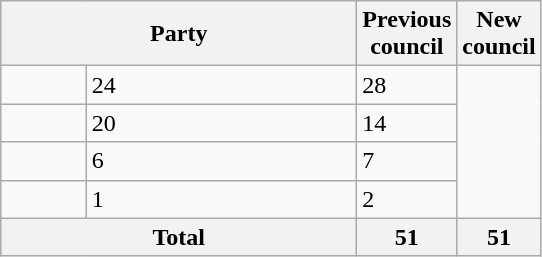<table class="wikitable">
<tr>
<th valign=centre colspan="2" style="width: 230px">Party</th>
<th valign=top style="width: 30px">Previous council</th>
<th valign=top style="width: 30px">New council</th>
</tr>
<tr>
<td></td>
<td>24</td>
<td>28</td>
</tr>
<tr>
<td></td>
<td>20</td>
<td>14</td>
</tr>
<tr>
<td></td>
<td>6</td>
<td>7</td>
</tr>
<tr>
<td></td>
<td>1</td>
<td>2</td>
</tr>
<tr>
<th colspan=2>Total</th>
<th style="text-align: center">51</th>
<th colspan=3>51</th>
</tr>
</table>
